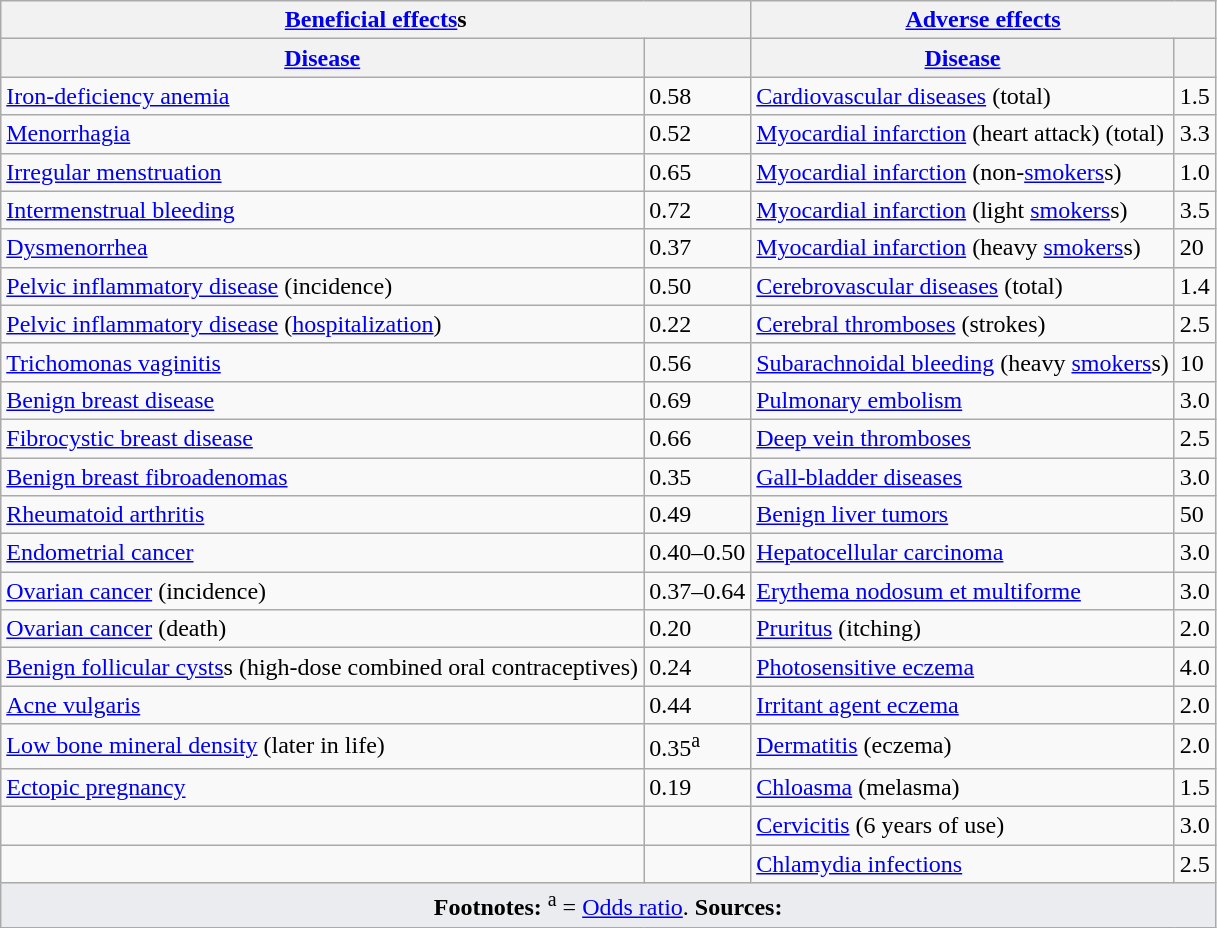<table class="wikitable sortable floatright" style="text-align:left; border:none;">
<tr>
<th colspan="2"><a href='#'>Beneficial effects</a>s</th>
<th colspan="2"><a href='#'>Adverse effects</a></th>
</tr>
<tr>
<th><a href='#'>Disease</a></th>
<th></th>
<th><a href='#'>Disease</a></th>
<th></th>
</tr>
<tr>
<td><a href='#'>Iron-deficiency anemia</a></td>
<td>0.58</td>
<td><a href='#'>Cardiovascular diseases</a> (total)</td>
<td>1.5</td>
</tr>
<tr>
<td><a href='#'>Menorrhagia</a></td>
<td>0.52</td>
<td><a href='#'>Myocardial infarction</a> (heart attack) (total)</td>
<td>3.3</td>
</tr>
<tr>
<td><a href='#'>Irregular menstruation</a></td>
<td>0.65</td>
<td><a href='#'>Myocardial infarction</a> (non-<a href='#'>smokers</a>s)</td>
<td>1.0</td>
</tr>
<tr>
<td><a href='#'>Intermenstrual bleeding</a></td>
<td>0.72</td>
<td><a href='#'>Myocardial infarction</a> (light <a href='#'>smokers</a>s)</td>
<td>3.5</td>
</tr>
<tr>
<td><a href='#'>Dysmenorrhea</a></td>
<td>0.37</td>
<td><a href='#'>Myocardial infarction</a> (heavy <a href='#'>smokers</a>s)</td>
<td>20</td>
</tr>
<tr>
<td><a href='#'>Pelvic inflammatory disease</a> (incidence)</td>
<td>0.50</td>
<td><a href='#'>Cerebrovascular diseases</a> (total)</td>
<td>1.4</td>
</tr>
<tr>
<td><a href='#'>Pelvic inflammatory disease</a> (<a href='#'>hospitalization</a>)</td>
<td>0.22</td>
<td><a href='#'>Cerebral thromboses</a> (strokes)</td>
<td>2.5</td>
</tr>
<tr>
<td><a href='#'>Trichomonas vaginitis</a></td>
<td>0.56</td>
<td><a href='#'>Subarachnoidal bleeding</a> (heavy <a href='#'>smokers</a>s)</td>
<td>10</td>
</tr>
<tr>
<td><a href='#'>Benign breast disease</a></td>
<td>0.69</td>
<td><a href='#'>Pulmonary embolism</a></td>
<td>3.0</td>
</tr>
<tr>
<td><a href='#'>Fibrocystic breast disease</a></td>
<td>0.66</td>
<td><a href='#'>Deep vein thromboses</a></td>
<td>2.5</td>
</tr>
<tr>
<td><a href='#'>Benign breast fibroadenomas</a></td>
<td>0.35</td>
<td><a href='#'>Gall-bladder diseases</a></td>
<td>3.0</td>
</tr>
<tr>
<td><a href='#'>Rheumatoid arthritis</a></td>
<td>0.49</td>
<td><a href='#'>Benign liver tumors</a></td>
<td>50</td>
</tr>
<tr>
<td><a href='#'>Endometrial cancer</a></td>
<td>0.40–0.50</td>
<td><a href='#'>Hepatocellular carcinoma</a></td>
<td>3.0</td>
</tr>
<tr>
<td><a href='#'>Ovarian cancer</a> (incidence)</td>
<td>0.37–0.64</td>
<td><a href='#'>Erythema nodosum et multiforme</a></td>
<td>3.0</td>
</tr>
<tr>
<td><a href='#'>Ovarian cancer</a> (death)</td>
<td>0.20</td>
<td><a href='#'>Pruritus</a> (itching)</td>
<td>2.0</td>
</tr>
<tr>
<td><a href='#'>Benign follicular cysts</a>s (high-dose combined oral contraceptives)</td>
<td>0.24</td>
<td><a href='#'>Photosensitive eczema</a></td>
<td>4.0</td>
</tr>
<tr>
<td><a href='#'>Acne vulgaris</a></td>
<td>0.44</td>
<td><a href='#'>Irritant agent eczema</a></td>
<td>2.0</td>
</tr>
<tr>
<td><a href='#'>Low bone mineral density</a> (later in life)</td>
<td>0.35<sup>a</sup></td>
<td><a href='#'>Dermatitis</a> (eczema)</td>
<td>2.0</td>
</tr>
<tr>
<td><a href='#'>Ectopic pregnancy</a></td>
<td>0.19</td>
<td><a href='#'>Chloasma</a> (melasma)</td>
<td>1.5</td>
</tr>
<tr>
<td></td>
<td></td>
<td><a href='#'>Cervicitis</a> (6 years of use)</td>
<td>3.0</td>
</tr>
<tr>
<td></td>
<td></td>
<td><a href='#'>Chlamydia infections</a></td>
<td>2.5</td>
</tr>
<tr class="sortbottom">
<td colspan="4" style="width: 1px; background-color:#eaecf0; text-align: center;"><strong>Footnotes:</strong> <sup>a</sup> = <a href='#'>Odds ratio</a>. <strong>Sources:</strong> </td>
</tr>
</table>
